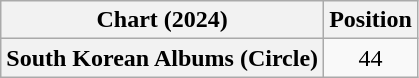<table class="wikitable plainrowheaders" style="text-align:center">
<tr>
<th scope="col">Chart (2024)</th>
<th scope="col">Position</th>
</tr>
<tr>
<th scope="row">South Korean Albums (Circle)</th>
<td>44</td>
</tr>
</table>
